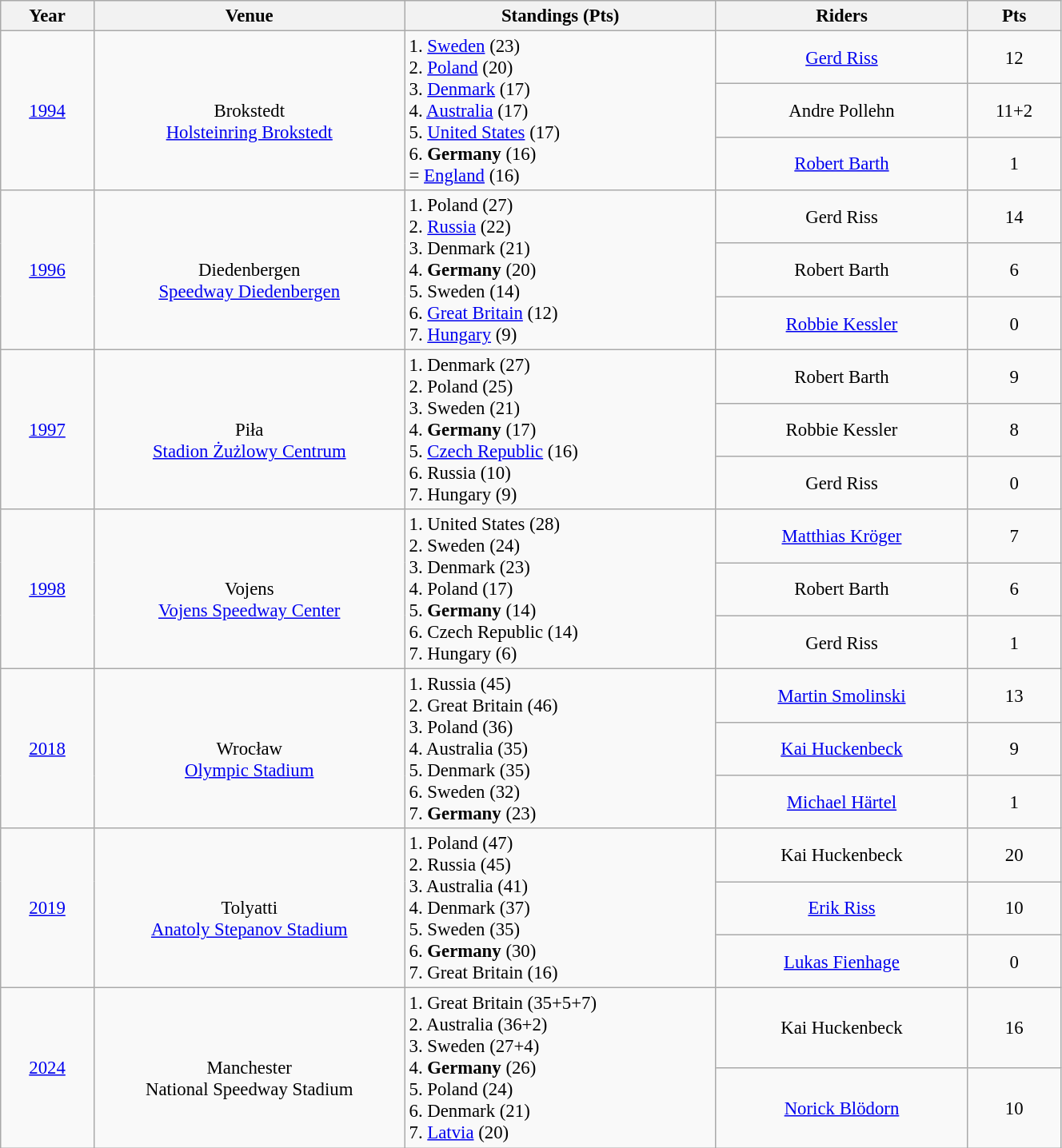<table class="wikitable"   style="font-size: 95%; width: 70%; text-align: center;">
<tr>
<th width=40>Year</th>
<th width=150>Venue</th>
<th width=150>Standings (Pts)</th>
<th width=120>Riders</th>
<th width=40>Pts</th>
</tr>
<tr>
<td rowspan="3"><a href='#'>1994</a></td>
<td rowspan="3"><br>Brokstedt<br><a href='#'>Holsteinring Brokstedt</a></td>
<td rowspan="3" style="text-align: left;">1.  <a href='#'>Sweden</a> (23)<br>2.  <a href='#'>Poland</a> (20)<br>3.  <a href='#'>Denmark</a> (17)<br>4.  <a href='#'>Australia</a> (17)<br>5.  <a href='#'>United States</a> (17)<br>6.  <strong>Germany</strong> (16)<br>=  <a href='#'>England</a> (16)</td>
<td><a href='#'>Gerd Riss</a></td>
<td>12</td>
</tr>
<tr>
<td>Andre Pollehn</td>
<td>11+2</td>
</tr>
<tr>
<td><a href='#'>Robert Barth</a></td>
<td>1</td>
</tr>
<tr>
<td rowspan="3"><a href='#'>1996</a></td>
<td rowspan="3"><br>Diedenbergen<br><a href='#'>Speedway Diedenbergen</a></td>
<td rowspan="3" style="text-align: left;">1.  Poland (27)<br>2.  <a href='#'>Russia</a> (22)<br>3.  Denmark (21)<br>4.  <strong>Germany</strong> (20)<br>5.  Sweden (14)<br>6.  <a href='#'>Great Britain</a> (12)<br>7.  <a href='#'>Hungary</a> (9)</td>
<td>Gerd Riss</td>
<td>14</td>
</tr>
<tr>
<td>Robert Barth</td>
<td>6</td>
</tr>
<tr>
<td><a href='#'>Robbie Kessler</a></td>
<td>0</td>
</tr>
<tr>
<td rowspan="3"><a href='#'>1997</a></td>
<td rowspan="3"><br>Piła<br><a href='#'>Stadion Żużlowy Centrum</a></td>
<td rowspan="3" style="text-align: left;">1.  Denmark (27)<br>2.  Poland (25)<br>3.  Sweden (21)<br>4.  <strong>Germany</strong> (17)<br>5.  <a href='#'>Czech Republic</a> (16)<br>6.  Russia (10)<br>7.   Hungary (9)</td>
<td>Robert Barth</td>
<td>9</td>
</tr>
<tr>
<td>Robbie Kessler</td>
<td>8</td>
</tr>
<tr>
<td>Gerd Riss</td>
<td>0</td>
</tr>
<tr>
<td rowspan="3"><a href='#'>1998</a></td>
<td rowspan="3"><br>Vojens<br><a href='#'>Vojens Speedway Center</a></td>
<td rowspan="3" style="text-align: left;">1.  United States (28)<br>2.  Sweden (24)<br>3.  Denmark (23)<br>4.  Poland (17)<br>5.  <strong>Germany</strong> (14)<br>6.  Czech Republic (14)<br>7.  Hungary (6)</td>
<td><a href='#'>Matthias Kröger</a></td>
<td>7</td>
</tr>
<tr>
<td>Robert Barth</td>
<td>6</td>
</tr>
<tr>
<td>Gerd Riss</td>
<td>1</td>
</tr>
<tr>
<td rowspan="3"><a href='#'>2018</a></td>
<td rowspan="3"><br>Wrocław<br><a href='#'>Olympic Stadium</a></td>
<td rowspan="3" style="text-align: left;">1.  Russia (45)<br>2.  Great Britain (46)<br>3.  Poland (36)<br>4.  Australia (35)<br>5.  Denmark (35)<br>6.  Sweden (32)<br>7.  <strong>Germany</strong> (23)</td>
<td><a href='#'>Martin Smolinski</a></td>
<td>13</td>
</tr>
<tr>
<td><a href='#'>Kai Huckenbeck</a></td>
<td>9</td>
</tr>
<tr>
<td><a href='#'>Michael Härtel</a></td>
<td>1</td>
</tr>
<tr>
<td rowspan="3"><a href='#'>2019</a></td>
<td rowspan="3"><br>Tolyatti<br><a href='#'>Anatoly Stepanov Stadium</a></td>
<td rowspan="3" style="text-align: left;">1.  Poland (47)<br>2.  Russia (45)<br>3.  Australia (41)<br>4.  Denmark (37)<br>5.  Sweden (35)<br>6.  <strong>Germany</strong> (30)<br>7.  Great Britain (16)</td>
<td>Kai Huckenbeck</td>
<td>20</td>
</tr>
<tr>
<td><a href='#'>Erik Riss</a></td>
<td>10</td>
</tr>
<tr>
<td><a href='#'>Lukas Fienhage</a></td>
<td>0</td>
</tr>
<tr>
<td rowspan="3"><a href='#'>2024</a></td>
<td rowspan="3"><br>Manchester<br>National Speedway Stadium</td>
<td rowspan="3" style="text-align: left;">1.  Great Britain (35+5+7)<br>2.  Australia (36+2)<br>3.  Sweden (27+4)<br>4.  <strong>Germany</strong> (26)<br>5.  Poland (24)<br>6.  Denmark (21) <br>7.  <a href='#'>Latvia</a> (20)</td>
<td>Kai Huckenbeck</td>
<td>16</td>
</tr>
<tr>
<td><a href='#'>Norick Blödorn</a></td>
<td>10</td>
</tr>
</table>
